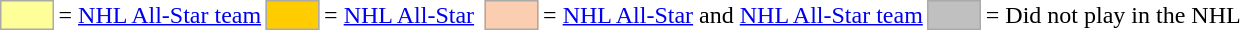<table>
<tr>
<td style="background-color:#FFFF99; border:1px solid #aaaaaa; width:2em;"></td>
<td>= <a href='#'>NHL All-Star team</a></td>
<td style="background-color:#FFCC00; border:1px solid #aaaaaa; width:2em;"></td>
<td>= <a href='#'>NHL All-Star</a></td>
<td></td>
<td style="background-color:#FBCEB1; border:1px solid #aaaaaa; width:2em;"></td>
<td>= <a href='#'>NHL All-Star</a>  and <a href='#'>NHL All-Star team</a></td>
<td style="background-color:#C0C0C0; border:1px solid #aaaaaa; width:2em;"></td>
<td>= Did not play in the NHL</td>
</tr>
</table>
